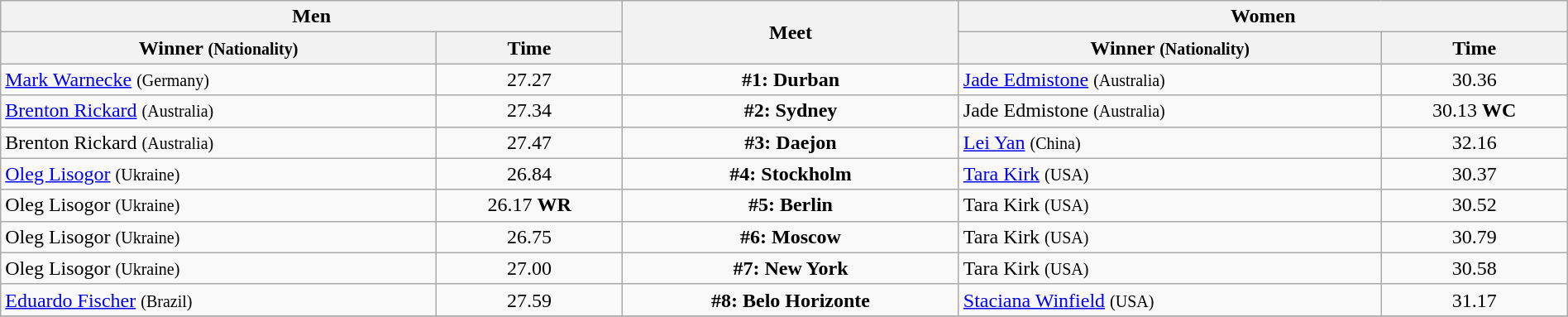<table class=wikitable width=100%>
<tr>
<th colspan="2">Men</th>
<th rowspan="2">Meet</th>
<th colspan="2">Women</th>
</tr>
<tr>
<th>Winner <small>(Nationality)</small></th>
<th>Time</th>
<th>Winner <small>(Nationality)</small></th>
<th>Time</th>
</tr>
<tr>
<td> <a href='#'>Mark Warnecke</a> <small>(Germany)</small></td>
<td align=center>27.27</td>
<td align=center><strong>#1: Durban</strong></td>
<td> <a href='#'>Jade Edmistone</a> <small>(Australia)</small></td>
<td align=center>30.36</td>
</tr>
<tr>
<td> <a href='#'>Brenton Rickard</a> <small>(Australia)</small></td>
<td align=center>27.34</td>
<td align=center><strong>#2: Sydney</strong></td>
<td> Jade Edmistone <small>(Australia)</small></td>
<td align=center>30.13 <strong>WC</strong></td>
</tr>
<tr>
<td> Brenton Rickard <small>(Australia)</small></td>
<td align=center>27.47</td>
<td align=center><strong>#3: Daejon</strong></td>
<td> <a href='#'>Lei Yan</a> <small>(China)</small></td>
<td align=center>32.16</td>
</tr>
<tr>
<td> <a href='#'>Oleg Lisogor</a> <small>(Ukraine)</small></td>
<td align=center>26.84</td>
<td align=center><strong>#4: Stockholm</strong></td>
<td> <a href='#'>Tara Kirk</a> <small>(USA)</small></td>
<td align=center>30.37</td>
</tr>
<tr>
<td> Oleg Lisogor <small>(Ukraine)</small></td>
<td align=center>26.17 <strong>WR</strong></td>
<td align=center><strong>#5: Berlin</strong></td>
<td> Tara Kirk <small>(USA)</small></td>
<td align=center>30.52</td>
</tr>
<tr>
<td> Oleg Lisogor <small>(Ukraine)</small></td>
<td align=center>26.75</td>
<td align=center><strong>#6: Moscow</strong></td>
<td> Tara Kirk <small>(USA)</small></td>
<td align=center>30.79</td>
</tr>
<tr>
<td> Oleg Lisogor <small>(Ukraine)</small></td>
<td align=center>27.00</td>
<td align=center><strong>#7: New York</strong></td>
<td> Tara Kirk <small>(USA)</small></td>
<td align=center>30.58</td>
</tr>
<tr>
<td> <a href='#'>Eduardo Fischer</a> <small>(Brazil)</small></td>
<td align=center>27.59</td>
<td align=center><strong>#8: Belo Horizonte</strong></td>
<td> <a href='#'>Staciana Winfield</a> <small>(USA)</small></td>
<td align=center>31.17</td>
</tr>
<tr>
</tr>
</table>
